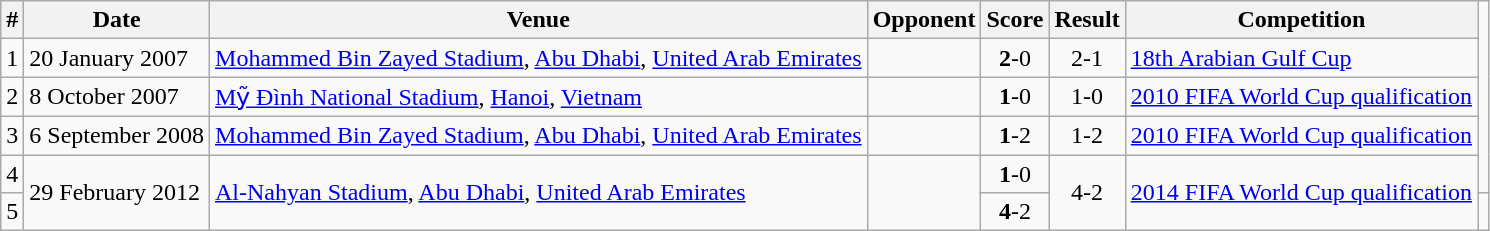<table class="wikitable">
<tr>
<th>#</th>
<th>Date</th>
<th>Venue</th>
<th>Opponent</th>
<th>Score</th>
<th>Result</th>
<th>Competition</th>
</tr>
<tr>
<td>1</td>
<td>20 January 2007</td>
<td><a href='#'>Mohammed Bin Zayed Stadium</a>, <a href='#'>Abu Dhabi</a>, <a href='#'>United Arab Emirates</a></td>
<td></td>
<td align=center><strong>2</strong>-0</td>
<td align=center>2-1</td>
<td><a href='#'>18th Arabian Gulf Cup</a></td>
</tr>
<tr>
<td>2</td>
<td>8 October 2007</td>
<td><a href='#'>Mỹ Đình National Stadium</a>, <a href='#'>Hanoi</a>, <a href='#'>Vietnam</a></td>
<td></td>
<td align=center><strong>1</strong>-0</td>
<td align=center>1-0</td>
<td><a href='#'>2010 FIFA World Cup qualification</a></td>
</tr>
<tr>
<td>3</td>
<td>6 September 2008</td>
<td><a href='#'>Mohammed Bin Zayed Stadium</a>, <a href='#'>Abu Dhabi</a>, <a href='#'>United Arab Emirates</a></td>
<td></td>
<td align=center><strong>1</strong>-2</td>
<td align=center>1-2</td>
<td><a href='#'>2010 FIFA World Cup qualification</a></td>
</tr>
<tr>
<td>4</td>
<td rowspan=2>29 February 2012</td>
<td rowspan=2><a href='#'>Al-Nahyan Stadium</a>, <a href='#'>Abu Dhabi</a>, <a href='#'>United Arab Emirates</a></td>
<td rowspan=2></td>
<td align=center><strong>1</strong>-0</td>
<td rowspan=2 align=center>4-2</td>
<td rowspan=2><a href='#'>2014 FIFA World Cup qualification</a></td>
</tr>
<tr>
<td>5</td>
<td align=center><strong>4</strong>-2</td>
<td></td>
</tr>
</table>
